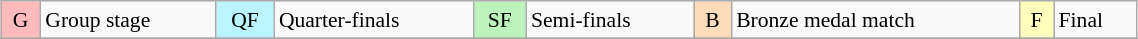<table class="wikitable" style="margin:0.5em auto; font-size:90%; line-height:1.25em;" width=60%;>
<tr>
<td bgcolor="#FFBBBB" align=center>G</td>
<td>Group stage</td>
<td bgcolor="#BBF3FF" align=center>QF</td>
<td>Quarter-finals</td>
<td bgcolor="#BBF3BB" align=center>SF</td>
<td>Semi-finals</td>
<td bgcolor="#FEDCBA" align=center>B</td>
<td>Bronze medal match</td>
<td bgcolor="#FFFFBB" align=center>F</td>
<td>Final</td>
</tr>
<tr>
</tr>
</table>
